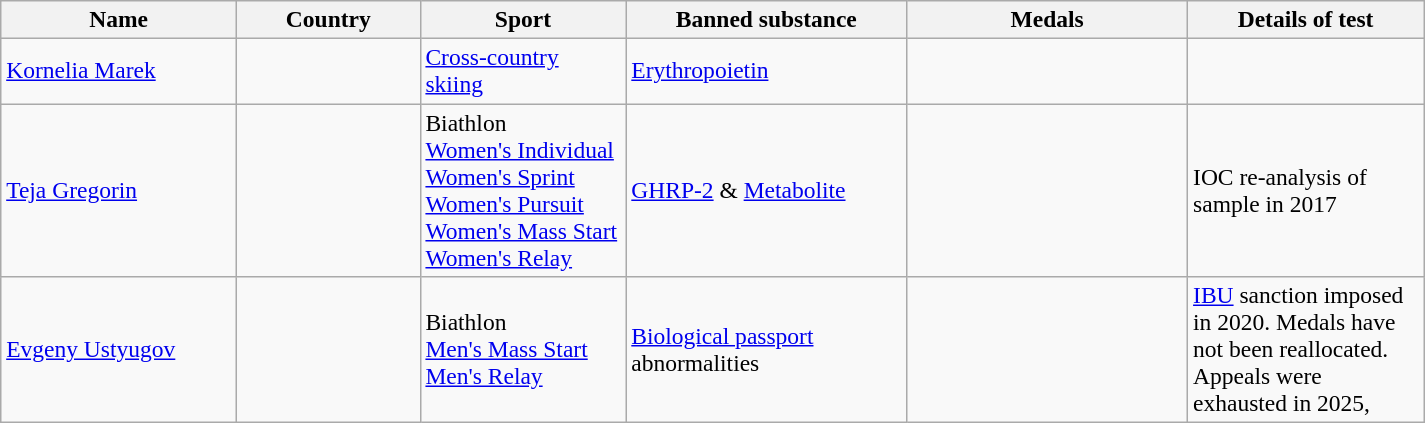<table class="wikitable"  style="font-size:98%; font-size:98%;">
<tr>
<th style="width:150px;">Name</th>
<th style="width:115px;">Country</th>
<th style="width:130px;">Sport</th>
<th style="width:180px;">Banned substance</th>
<th style="width:180px;">Medals</th>
<th style="width:150px;">Details of test</th>
</tr>
<tr>
<td><a href='#'>Kornelia Marek</a></td>
<td></td>
<td><a href='#'>Cross-country skiing</a></td>
<td><a href='#'>Erythropoietin</a></td>
<td></td>
<td></td>
</tr>
<tr>
<td><a href='#'>Teja Gregorin</a></td>
<td></td>
<td>Biathlon <br><a href='#'>Women's Individual</a> <br><a href='#'>Women's Sprint</a> <br><a href='#'>Women's Pursuit</a> <br><a href='#'>Women's Mass Start</a> <br><a href='#'>Women's Relay</a></td>
<td><a href='#'>GHRP-2</a> & <a href='#'>Metabolite</a></td>
<td></td>
<td>IOC re-analysis of sample in 2017</td>
</tr>
<tr>
<td><a href='#'>Evgeny Ustyugov</a></td>
<td></td>
<td>Biathlon <br><a href='#'>Men's Mass Start</a><br><a href='#'>Men's Relay</a></td>
<td><a href='#'>Biological passport</a> abnormalities</td>
<td><br></td>
<td><a href='#'>IBU</a> sanction imposed in 2020. Medals have not been reallocated. Appeals were exhausted in 2025,</td>
</tr>
</table>
